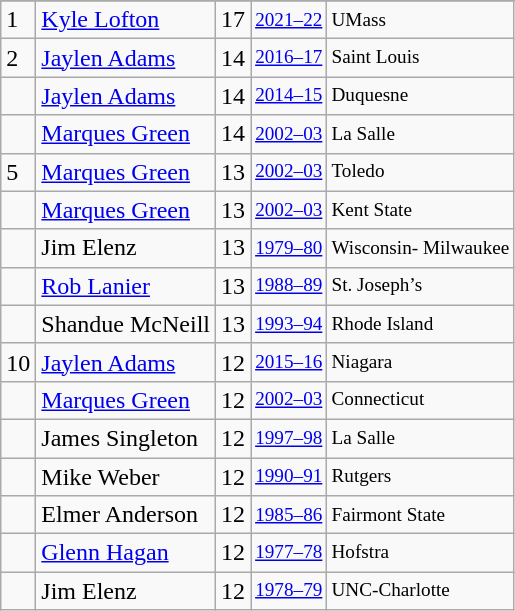<table class="wikitable">
<tr>
</tr>
<tr>
<td>1</td>
<td><a href='#'>Kyle Lofton</a></td>
<td>17</td>
<td style="font-size:80%;"><a href='#'>2021–22</a></td>
<td style="font-size:80%;">UMass</td>
</tr>
<tr>
<td>2</td>
<td><a href='#'>Jaylen Adams</a></td>
<td>14</td>
<td style="font-size:80%;"><a href='#'>2016–17</a></td>
<td style="font-size:80%;">Saint Louis</td>
</tr>
<tr>
<td></td>
<td><a href='#'>Jaylen Adams</a></td>
<td>14</td>
<td style="font-size:80%;"><a href='#'>2014–15</a></td>
<td style="font-size:80%;">Duquesne</td>
</tr>
<tr>
<td></td>
<td><a href='#'>Marques Green</a></td>
<td>14</td>
<td style="font-size:80%;"><a href='#'>2002–03</a></td>
<td style="font-size:80%;">La Salle</td>
</tr>
<tr>
<td>5</td>
<td><a href='#'>Marques Green</a></td>
<td>13</td>
<td style="font-size:80%;"><a href='#'>2002–03</a></td>
<td style="font-size:80%;">Toledo</td>
</tr>
<tr>
<td></td>
<td><a href='#'>Marques Green</a></td>
<td>13</td>
<td style="font-size:80%;"><a href='#'>2002–03</a></td>
<td style="font-size:80%;">Kent State</td>
</tr>
<tr>
<td></td>
<td>Jim Elenz</td>
<td>13</td>
<td style="font-size:80%;"><a href='#'>1979–80</a></td>
<td style="font-size:80%;">Wisconsin- Milwaukee</td>
</tr>
<tr>
<td></td>
<td><a href='#'>Rob Lanier</a></td>
<td>13</td>
<td style="font-size:80%;"><a href='#'>1988–89</a></td>
<td style="font-size:80%;">St. Joseph’s</td>
</tr>
<tr>
<td></td>
<td>Shandue McNeill</td>
<td>13</td>
<td style="font-size:80%;"><a href='#'>1993–94</a></td>
<td style="font-size:80%;">Rhode Island</td>
</tr>
<tr>
<td>10</td>
<td><a href='#'>Jaylen Adams</a></td>
<td>12</td>
<td style="font-size:80%;"><a href='#'>2015–16</a></td>
<td style="font-size:80%;">Niagara</td>
</tr>
<tr>
<td></td>
<td><a href='#'>Marques Green</a></td>
<td>12</td>
<td style="font-size:80%;"><a href='#'>2002–03</a></td>
<td style="font-size:80%;">Connecticut</td>
</tr>
<tr>
<td></td>
<td>James Singleton</td>
<td>12</td>
<td style="font-size:80%;"><a href='#'>1997–98</a></td>
<td style="font-size:80%;">La Salle</td>
</tr>
<tr>
<td></td>
<td>Mike Weber</td>
<td>12</td>
<td style="font-size:80%;"><a href='#'>1990–91</a></td>
<td style="font-size:80%;">Rutgers</td>
</tr>
<tr>
<td></td>
<td>Elmer Anderson</td>
<td>12</td>
<td style="font-size:80%;"><a href='#'>1985–86</a></td>
<td style="font-size:80%;">Fairmont State</td>
</tr>
<tr>
<td></td>
<td><a href='#'>Glenn Hagan</a></td>
<td>12</td>
<td style="font-size:80%;"><a href='#'>1977–78</a></td>
<td style="font-size:80%;">Hofstra</td>
</tr>
<tr>
<td></td>
<td>Jim Elenz</td>
<td>12</td>
<td style="font-size:80%;"><a href='#'>1978–79</a></td>
<td style="font-size:80%;">UNC-Charlotte</td>
</tr>
</table>
